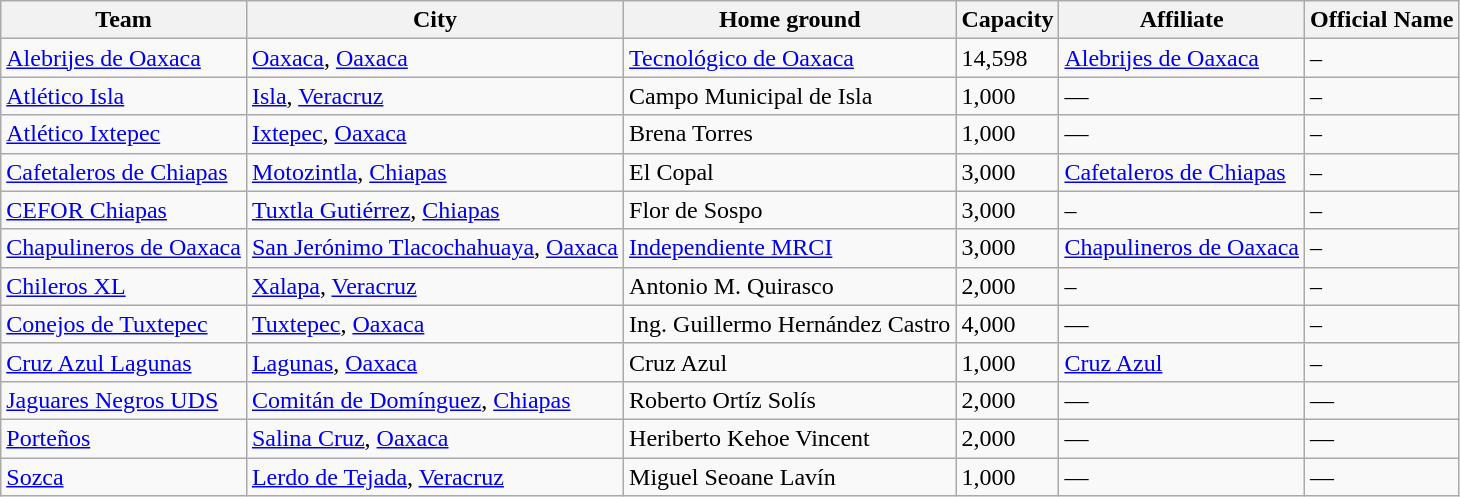<table class="wikitable sortable">
<tr>
<th>Team</th>
<th>City</th>
<th>Home ground</th>
<th>Capacity</th>
<th>Affiliate</th>
<th>Official Name</th>
</tr>
<tr>
<td><a href='#'>Alebrijes de Oaxaca</a></td>
<td><a href='#'>Oaxaca</a>, <a href='#'>Oaxaca</a></td>
<td><a href='#'>Tecnológico de Oaxaca</a></td>
<td>14,598</td>
<td><a href='#'>Alebrijes de Oaxaca</a></td>
<td>–</td>
</tr>
<tr>
<td><a href='#'>Atlético Isla</a></td>
<td><a href='#'>Isla</a>, <a href='#'>Veracruz</a></td>
<td>Campo Municipal de Isla</td>
<td>1,000</td>
<td>—</td>
<td>–</td>
</tr>
<tr>
<td><a href='#'>Atlético Ixtepec</a></td>
<td><a href='#'>Ixtepec</a>, <a href='#'>Oaxaca</a></td>
<td>Brena Torres</td>
<td>1,000</td>
<td>—</td>
<td>–</td>
</tr>
<tr>
<td><a href='#'>Cafetaleros de Chiapas</a></td>
<td><a href='#'>Motozintla</a>, <a href='#'>Chiapas</a></td>
<td>El Copal</td>
<td>3,000</td>
<td><a href='#'>Cafetaleros de Chiapas</a></td>
<td>–</td>
</tr>
<tr>
<td><a href='#'>CEFOR Chiapas</a></td>
<td><a href='#'>Tuxtla Gutiérrez</a>, <a href='#'>Chiapas</a></td>
<td>Flor de Sospo</td>
<td>3,000</td>
<td>–</td>
<td>–</td>
</tr>
<tr>
<td><a href='#'>Chapulineros de Oaxaca</a></td>
<td><a href='#'>San Jerónimo Tlacochahuaya</a>, <a href='#'>Oaxaca</a></td>
<td><a href='#'>Independiente MRCI</a></td>
<td>3,000</td>
<td><a href='#'>Chapulineros de Oaxaca</a></td>
<td>–</td>
</tr>
<tr>
<td><a href='#'>Chileros XL</a></td>
<td><a href='#'>Xalapa</a>, <a href='#'>Veracruz</a></td>
<td>Antonio M. Quirasco</td>
<td>2,000</td>
<td>–</td>
<td>–</td>
</tr>
<tr>
<td><a href='#'>Conejos de Tuxtepec</a></td>
<td><a href='#'>Tuxtepec</a>, <a href='#'>Oaxaca</a></td>
<td>Ing. Guillermo Hernández Castro</td>
<td>4,000</td>
<td>—</td>
<td>–</td>
</tr>
<tr>
<td><a href='#'>Cruz Azul Lagunas</a></td>
<td><a href='#'>Lagunas</a>, <a href='#'>Oaxaca</a></td>
<td>Cruz Azul</td>
<td>1,000</td>
<td><a href='#'>Cruz Azul</a></td>
<td>–</td>
</tr>
<tr>
<td><a href='#'>Jaguares Negros UDS</a></td>
<td><a href='#'>Comitán de Domínguez</a>, <a href='#'>Chiapas</a></td>
<td>Roberto Ortíz Solís</td>
<td>2,000</td>
<td>—</td>
<td>—</td>
</tr>
<tr>
<td><a href='#'>Porteños</a></td>
<td><a href='#'>Salina Cruz</a>, <a href='#'>Oaxaca</a></td>
<td>Heriberto Kehoe Vincent</td>
<td>2,000</td>
<td>—</td>
<td>—</td>
</tr>
<tr>
<td><a href='#'>Sozca</a></td>
<td><a href='#'>Lerdo de Tejada</a>, <a href='#'>Veracruz</a></td>
<td>Miguel Seoane Lavín</td>
<td>1,000</td>
<td>—</td>
<td>—</td>
</tr>
</table>
